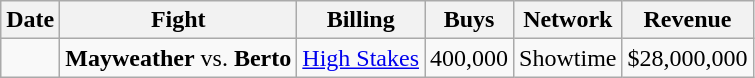<table class="wikitable">
<tr>
<th>Date</th>
<th>Fight</th>
<th>Billing</th>
<th>Buys</th>
<th>Network</th>
<th>Revenue</th>
</tr>
<tr>
<td></td>
<td><strong>Mayweather</strong> vs. <strong>Berto</strong></td>
<td><a href='#'>High Stakes</a></td>
<td>400,000</td>
<td>Showtime</td>
<td>$28,000,000</td>
</tr>
</table>
